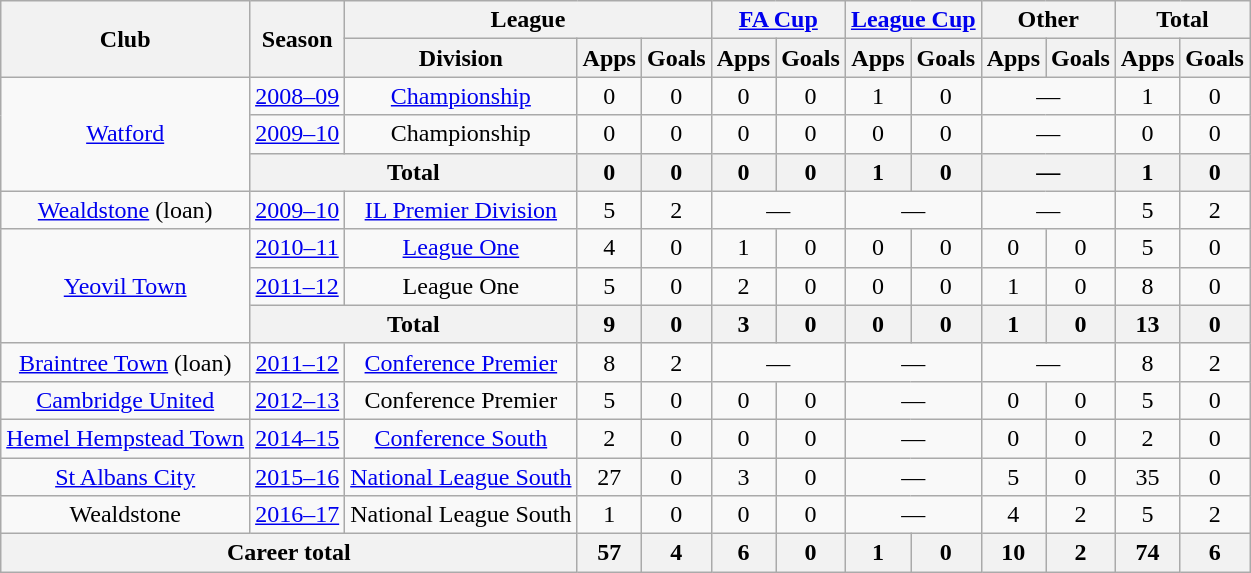<table class=wikitable style="text-align: center">
<tr>
<th rowspan=2>Club</th>
<th rowspan=2>Season</th>
<th colspan=3>League</th>
<th colspan=2><a href='#'>FA Cup</a></th>
<th colspan=2><a href='#'>League Cup</a></th>
<th colspan=2>Other</th>
<th colspan=2>Total</th>
</tr>
<tr>
<th>Division</th>
<th>Apps</th>
<th>Goals</th>
<th>Apps</th>
<th>Goals</th>
<th>Apps</th>
<th>Goals</th>
<th>Apps</th>
<th>Goals</th>
<th>Apps</th>
<th>Goals</th>
</tr>
<tr>
<td rowspan=3><a href='#'>Watford</a></td>
<td><a href='#'>2008–09</a></td>
<td><a href='#'>Championship</a></td>
<td>0</td>
<td>0</td>
<td>0</td>
<td>0</td>
<td>1</td>
<td>0</td>
<td colspan=2>—</td>
<td>1</td>
<td>0</td>
</tr>
<tr>
<td><a href='#'>2009–10</a></td>
<td>Championship</td>
<td>0</td>
<td>0</td>
<td>0</td>
<td>0</td>
<td>0</td>
<td>0</td>
<td colspan=2>—</td>
<td>0</td>
<td>0</td>
</tr>
<tr>
<th colspan=2>Total</th>
<th>0</th>
<th>0</th>
<th>0</th>
<th>0</th>
<th>1</th>
<th>0</th>
<th colspan=2>—</th>
<th>1</th>
<th>0</th>
</tr>
<tr>
<td><a href='#'>Wealdstone</a> (loan)</td>
<td><a href='#'>2009–10</a></td>
<td><a href='#'>IL Premier Division</a></td>
<td>5</td>
<td>2</td>
<td colspan=2>—</td>
<td colspan=2>—</td>
<td colspan=2>—</td>
<td>5</td>
<td>2</td>
</tr>
<tr>
<td rowspan=3><a href='#'>Yeovil Town</a></td>
<td><a href='#'>2010–11</a></td>
<td><a href='#'>League One</a></td>
<td>4</td>
<td>0</td>
<td>1</td>
<td>0</td>
<td>0</td>
<td>0</td>
<td>0</td>
<td>0</td>
<td>5</td>
<td>0</td>
</tr>
<tr>
<td><a href='#'>2011–12</a></td>
<td>League One</td>
<td>5</td>
<td>0</td>
<td>2</td>
<td>0</td>
<td>0</td>
<td>0</td>
<td>1</td>
<td>0</td>
<td>8</td>
<td>0</td>
</tr>
<tr>
<th colspan=2>Total</th>
<th>9</th>
<th>0</th>
<th>3</th>
<th>0</th>
<th>0</th>
<th>0</th>
<th>1</th>
<th>0</th>
<th>13</th>
<th>0</th>
</tr>
<tr>
<td><a href='#'>Braintree Town</a> (loan)</td>
<td><a href='#'>2011–12</a></td>
<td><a href='#'>Conference Premier</a></td>
<td>8</td>
<td>2</td>
<td colspan=2>—</td>
<td colspan=2>—</td>
<td colspan=2>—</td>
<td>8</td>
<td>2</td>
</tr>
<tr>
<td><a href='#'>Cambridge United</a></td>
<td><a href='#'>2012–13</a></td>
<td>Conference Premier</td>
<td>5</td>
<td>0</td>
<td>0</td>
<td>0</td>
<td colspan=2>—</td>
<td>0</td>
<td>0</td>
<td>5</td>
<td>0</td>
</tr>
<tr>
<td><a href='#'>Hemel Hempstead Town</a></td>
<td><a href='#'>2014–15</a></td>
<td><a href='#'>Conference South</a></td>
<td>2</td>
<td>0</td>
<td>0</td>
<td>0</td>
<td colspan=2>—</td>
<td>0</td>
<td>0</td>
<td>2</td>
<td>0</td>
</tr>
<tr>
<td><a href='#'>St Albans City</a></td>
<td><a href='#'>2015–16</a></td>
<td><a href='#'>National League South</a></td>
<td>27</td>
<td>0</td>
<td>3</td>
<td>0</td>
<td colspan=2>—</td>
<td>5</td>
<td>0</td>
<td>35</td>
<td>0</td>
</tr>
<tr>
<td>Wealdstone</td>
<td><a href='#'>2016–17</a></td>
<td>National League South</td>
<td>1</td>
<td>0</td>
<td>0</td>
<td>0</td>
<td colspan=2>—</td>
<td>4</td>
<td>2</td>
<td>5</td>
<td>2</td>
</tr>
<tr>
<th colspan=3>Career total</th>
<th>57</th>
<th>4</th>
<th>6</th>
<th>0</th>
<th>1</th>
<th>0</th>
<th>10</th>
<th>2</th>
<th>74</th>
<th>6</th>
</tr>
</table>
